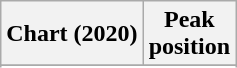<table class="wikitable sortable plainrowheaders" style="text-align:center">
<tr>
<th scope="col">Chart (2020)</th>
<th scope="col">Peak<br>position</th>
</tr>
<tr>
</tr>
<tr>
</tr>
<tr>
</tr>
<tr>
</tr>
<tr>
</tr>
</table>
